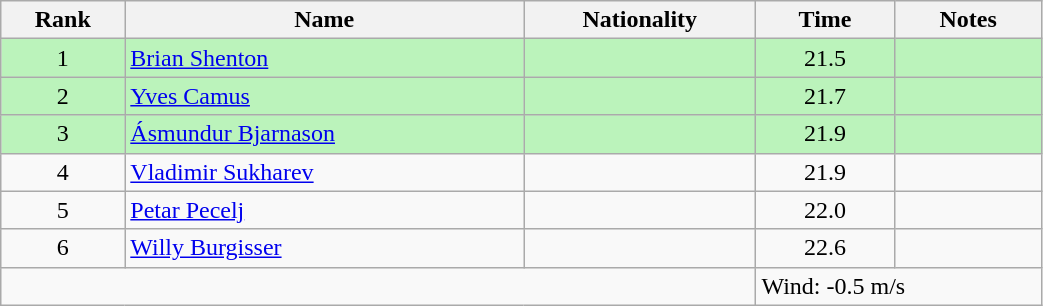<table class="wikitable sortable" style="text-align:center;width: 55%">
<tr>
<th>Rank</th>
<th>Name</th>
<th>Nationality</th>
<th>Time</th>
<th>Notes</th>
</tr>
<tr bgcolor=bbf3bb>
<td>1</td>
<td align=left><a href='#'>Brian Shenton</a></td>
<td align=left></td>
<td>21.5</td>
<td></td>
</tr>
<tr bgcolor=bbf3bb>
<td>2</td>
<td align=left><a href='#'>Yves Camus</a></td>
<td align=left></td>
<td>21.7</td>
<td></td>
</tr>
<tr bgcolor=bbf3bb>
<td>3</td>
<td align=left><a href='#'>Ásmundur Bjarnason</a></td>
<td align=left></td>
<td>21.9</td>
<td></td>
</tr>
<tr>
<td>4</td>
<td align=left><a href='#'>Vladimir Sukharev</a></td>
<td align=left></td>
<td>21.9</td>
<td></td>
</tr>
<tr>
<td>5</td>
<td align=left><a href='#'>Petar Pecelj</a></td>
<td align=left></td>
<td>22.0</td>
<td></td>
</tr>
<tr>
<td>6</td>
<td align=left><a href='#'>Willy Burgisser</a></td>
<td align=left></td>
<td>22.6</td>
<td></td>
</tr>
<tr class="sortbottom">
<td colspan="3"></td>
<td colspan="2" style="text-align:left;">Wind: -0.5 m/s</td>
</tr>
</table>
